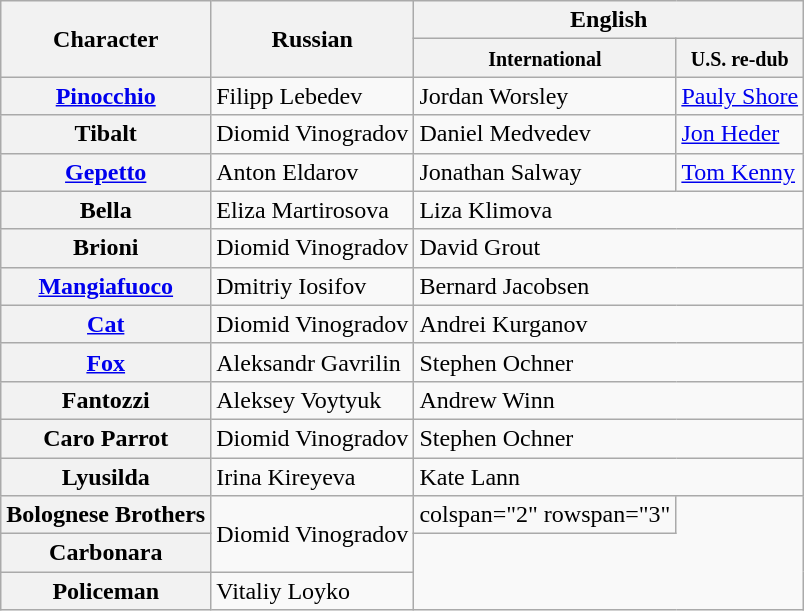<table class="wikitable mw-collapsible">
<tr>
<th rowspan="2">Character</th>
<th rowspan="2">Russian</th>
<th colspan="2">English</th>
</tr>
<tr>
<th><small>International</small></th>
<th><small>U.S. re-dub</small></th>
</tr>
<tr>
<th><a href='#'>Pinocchio</a></th>
<td>Filipp Lebedev</td>
<td>Jordan Worsley</td>
<td><a href='#'>Pauly Shore</a></td>
</tr>
<tr>
<th>Tibalt</th>
<td>Diomid Vinogradov</td>
<td>Daniel Medvedev</td>
<td><a href='#'>Jon Heder</a></td>
</tr>
<tr>
<th><a href='#'>Gepetto</a></th>
<td>Anton Eldarov</td>
<td>Jonathan Salway</td>
<td><a href='#'>Tom Kenny</a></td>
</tr>
<tr>
<th>Bella</th>
<td>Eliza Martirosova</td>
<td colspan="2">Liza Klimova</td>
</tr>
<tr>
<th>Brioni</th>
<td>Diomid Vinogradov</td>
<td colspan="2">David Grout</td>
</tr>
<tr>
<th><a href='#'>Mangiafuoco</a></th>
<td>Dmitriy Iosifov</td>
<td colspan="2">Bernard Jacobsen</td>
</tr>
<tr>
<th><a href='#'>Cat</a></th>
<td>Diomid Vinogradov</td>
<td colspan="2">Andrei Kurganov</td>
</tr>
<tr>
<th><a href='#'>Fox</a></th>
<td>Aleksandr Gavrilin</td>
<td colspan="2">Stephen Ochner</td>
</tr>
<tr>
<th>Fantozzi</th>
<td>Aleksey Voytyuk</td>
<td colspan="2">Andrew Winn</td>
</tr>
<tr>
<th>Caro Parrot</th>
<td>Diomid Vinogradov</td>
<td colspan="2">Stephen Ochner</td>
</tr>
<tr>
<th>Lyusilda</th>
<td>Irina Kireyeva</td>
<td colspan="2">Kate Lann</td>
</tr>
<tr>
<th>Bolognese Brothers</th>
<td rowspan="2">Diomid Vinogradov</td>
<td>colspan="2" rowspan="3" </td>
</tr>
<tr>
<th>Carbonara</th>
</tr>
<tr>
<th>Policeman</th>
<td>Vitaliy Loyko</td>
</tr>
</table>
